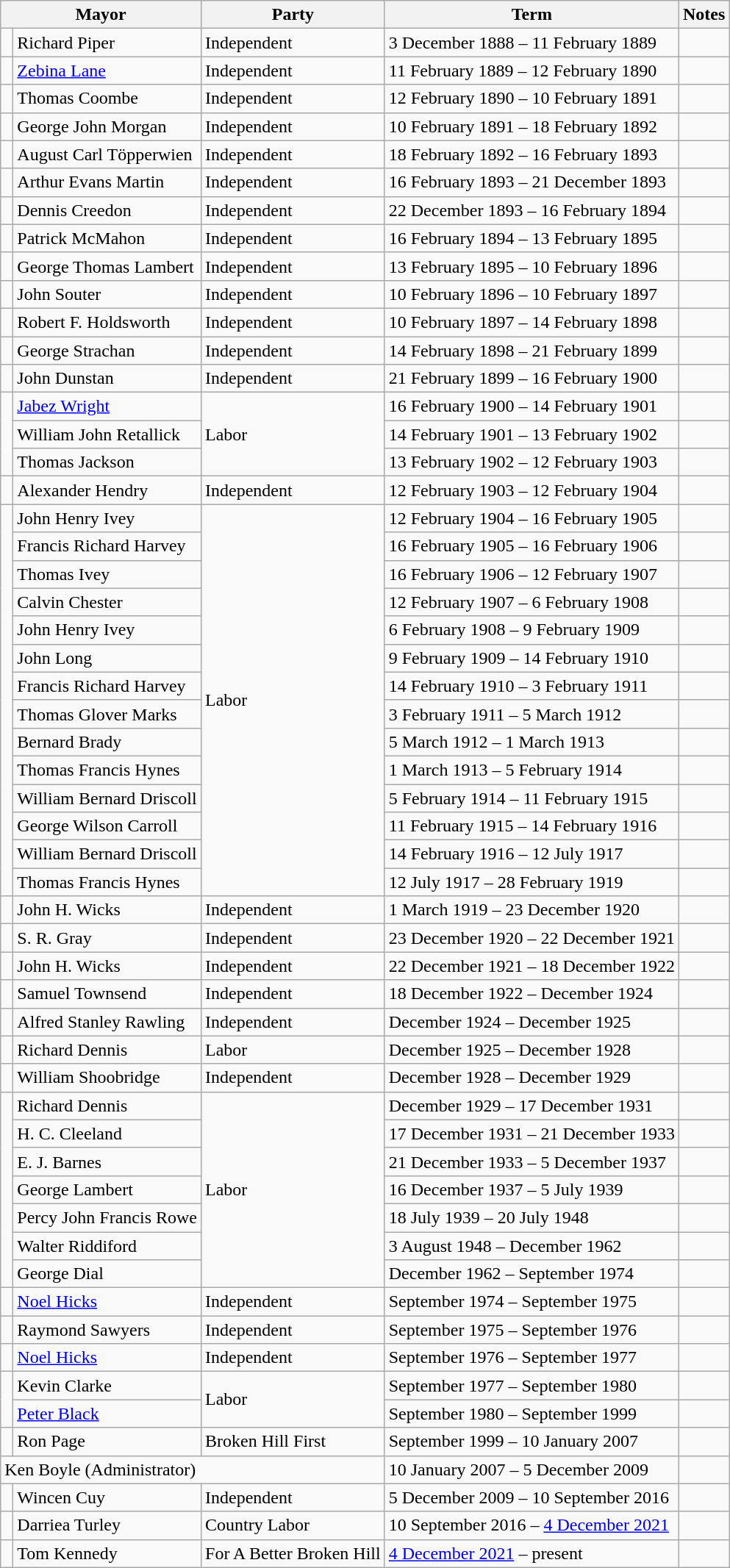<table class="wikitable">
<tr>
<th colspan="2">Mayor</th>
<th>Party</th>
<th>Term</th>
<th>Notes</th>
</tr>
<tr>
<td> </td>
<td>Richard Piper</td>
<td>Independent</td>
<td>3 December 1888 – 11 February 1889</td>
<td></td>
</tr>
<tr>
<td> </td>
<td><a href='#'>Zebina Lane</a></td>
<td>Independent</td>
<td>11 February 1889 – 12 February 1890</td>
<td></td>
</tr>
<tr>
<td> </td>
<td>Thomas Coombe</td>
<td>Independent</td>
<td>12 February 1890 – 10 February 1891</td>
<td></td>
</tr>
<tr>
<td> </td>
<td>George John Morgan</td>
<td>Independent</td>
<td>10 February 1891 – 18 February 1892</td>
<td></td>
</tr>
<tr>
<td> </td>
<td>August Carl Töpperwien</td>
<td>Independent</td>
<td>18 February 1892 – 16 February 1893</td>
<td></td>
</tr>
<tr>
<td> </td>
<td>Arthur Evans Martin</td>
<td>Independent</td>
<td>16 February 1893 –  21 December 1893</td>
<td></td>
</tr>
<tr>
<td> </td>
<td>Dennis Creedon</td>
<td>Independent</td>
<td>22 December 1893 – 16 February 1894</td>
<td></td>
</tr>
<tr>
<td> </td>
<td>Patrick McMahon</td>
<td>Independent</td>
<td>16 February 1894 – 13 February 1895</td>
<td></td>
</tr>
<tr>
<td> </td>
<td>George Thomas Lambert</td>
<td>Independent</td>
<td>13 February 1895 – 10 February 1896</td>
<td></td>
</tr>
<tr>
<td> </td>
<td>John Souter</td>
<td>Independent</td>
<td>10 February 1896 – 10 February 1897</td>
<td></td>
</tr>
<tr>
<td> </td>
<td>Robert F. Holdsworth</td>
<td>Independent</td>
<td>10 February 1897 – 14 February 1898</td>
<td></td>
</tr>
<tr>
<td> </td>
<td>George Strachan</td>
<td>Independent</td>
<td>14 February 1898 – 21 February 1899</td>
<td></td>
</tr>
<tr>
<td> </td>
<td>John Dunstan</td>
<td>Independent</td>
<td>21 February 1899 – 16 February 1900</td>
<td></td>
</tr>
<tr>
<td rowspan=3 > </td>
<td><a href='#'>Jabez Wright</a></td>
<td rowspan=3>Labor</td>
<td>16 February 1900 – 14 February 1901</td>
<td></td>
</tr>
<tr>
<td>William John Retallick</td>
<td>14 February 1901 – 13 February 1902</td>
<td></td>
</tr>
<tr>
<td>Thomas Jackson</td>
<td>13 February 1902 – 12 February 1903</td>
<td></td>
</tr>
<tr>
<td> </td>
<td>Alexander Hendry</td>
<td>Independent</td>
<td>12 February 1903 – 12 February 1904</td>
<td></td>
</tr>
<tr>
<td rowspan=14 > </td>
<td>John Henry Ivey</td>
<td rowspan=14>Labor</td>
<td>12 February 1904 – 16 February 1905</td>
<td></td>
</tr>
<tr>
<td>Francis Richard Harvey</td>
<td>16 February 1905 – 16 February 1906</td>
<td></td>
</tr>
<tr>
<td>Thomas Ivey</td>
<td>16 February 1906 – 12 February 1907</td>
<td></td>
</tr>
<tr>
<td>Calvin Chester</td>
<td>12 February 1907 – 6 February 1908</td>
<td></td>
</tr>
<tr>
<td>John Henry Ivey</td>
<td>6 February 1908 – 9 February 1909</td>
<td></td>
</tr>
<tr>
<td>John Long</td>
<td>9 February 1909 – 14 February 1910</td>
<td></td>
</tr>
<tr>
<td>Francis Richard Harvey</td>
<td>14 February 1910 – 3 February 1911</td>
<td></td>
</tr>
<tr>
<td>Thomas Glover Marks</td>
<td>3 February 1911 – 5 March 1912</td>
<td></td>
</tr>
<tr>
<td>Bernard Brady</td>
<td>5 March 1912 – 1 March 1913</td>
<td></td>
</tr>
<tr>
<td>Thomas Francis Hynes</td>
<td>1 March 1913 – 5 February 1914</td>
<td></td>
</tr>
<tr>
<td>William Bernard Driscoll</td>
<td>5 February 1914 – 11 February 1915</td>
<td></td>
</tr>
<tr>
<td>George Wilson Carroll</td>
<td>11 February 1915 – 14 February 1916</td>
<td></td>
</tr>
<tr>
<td>William Bernard Driscoll</td>
<td>14 February 1916 – 12 July 1917</td>
<td></td>
</tr>
<tr>
<td>Thomas Francis Hynes</td>
<td>12 July 1917 – 28 February 1919</td>
<td></td>
</tr>
<tr>
<td rowspan=1 > </td>
<td>John H. Wicks</td>
<td rowspan=1>Independent</td>
<td>1 March 1919 – 23 December 1920</td>
<td></td>
</tr>
<tr>
<td rowspan=1 > </td>
<td>S. R. Gray</td>
<td rowspan=1>Independent</td>
<td>23 December 1920 – 22 December 1921</td>
<td></td>
</tr>
<tr>
<td rowspan=1 > </td>
<td>John H. Wicks</td>
<td rowspan=1>Independent</td>
<td>22 December 1921 – 18 December 1922</td>
<td></td>
</tr>
<tr>
<td rowspan=1 > </td>
<td>Samuel Townsend</td>
<td rowspan=1>Independent</td>
<td>18 December 1922 – December 1924</td>
<td></td>
</tr>
<tr>
<td rowspan=1 > </td>
<td>Alfred Stanley Rawling</td>
<td rowspan=1>Independent</td>
<td>December 1924 – December 1925</td>
<td></td>
</tr>
<tr>
<td rowspan=1 > </td>
<td>Richard Dennis</td>
<td rowspan=1>Labor</td>
<td>December 1925 – December 1928</td>
<td></td>
</tr>
<tr>
<td> </td>
<td>William Shoobridge</td>
<td>Independent</td>
<td>December 1928 – December 1929</td>
<td></td>
</tr>
<tr>
<td rowspan=7 > </td>
<td>Richard Dennis</td>
<td rowspan=7>Labor</td>
<td>December 1929 – 17 December 1931</td>
<td></td>
</tr>
<tr>
<td>H. C. Cleeland</td>
<td>17 December 1931 – 21 December 1933</td>
<td></td>
</tr>
<tr>
<td>E. J. Barnes</td>
<td>21 December 1933 – 5 December 1937</td>
<td></td>
</tr>
<tr>
<td>George Lambert</td>
<td>16 December 1937 – 5 July 1939</td>
<td></td>
</tr>
<tr>
<td>Percy John Francis Rowe</td>
<td>18 July 1939 – 20 July 1948</td>
<td></td>
</tr>
<tr>
<td>Walter Riddiford</td>
<td>3 August 1948 – December 1962</td>
<td></td>
</tr>
<tr>
<td>George Dial</td>
<td>December 1962 – September 1974</td>
<td></td>
</tr>
<tr>
<td> </td>
<td><a href='#'>Noel Hicks</a></td>
<td>Independent</td>
<td>September 1974 – September 1975</td>
<td></td>
</tr>
<tr>
<td> </td>
<td>Raymond Sawyers</td>
<td>Independent</td>
<td>September 1975 – September 1976</td>
<td></td>
</tr>
<tr>
<td> </td>
<td><a href='#'>Noel Hicks</a></td>
<td>Independent</td>
<td>September 1976 – September 1977</td>
<td></td>
</tr>
<tr>
<td rowspan=2 > </td>
<td>Kevin Clarke</td>
<td rowspan=2>Labor</td>
<td>September 1977 – September 1980</td>
<td></td>
</tr>
<tr>
<td><a href='#'>Peter Black</a></td>
<td>September 1980 – September 1999</td>
<td></td>
</tr>
<tr>
<td> </td>
<td>Ron Page</td>
<td>Broken Hill First</td>
<td>September 1999 – 10 January 2007</td>
<td></td>
</tr>
<tr>
<td colspan=3>Ken Boyle (Administrator)</td>
<td>10 January 2007 – 5 December 2009</td>
<td></td>
</tr>
<tr>
<td> </td>
<td>Wincen Cuy</td>
<td>Independent</td>
<td>5 December 2009 – 10 September 2016</td>
<td></td>
</tr>
<tr>
<td> </td>
<td>Darriea Turley </td>
<td>Country Labor</td>
<td>10 September 2016 – <a href='#'>4 December 2021</a></td>
<td></td>
</tr>
<tr>
<td> </td>
<td>Tom Kennedy</td>
<td>For A Better Broken Hill</td>
<td><a href='#'>4 December 2021</a> – present</td>
<td></td>
</tr>
</table>
